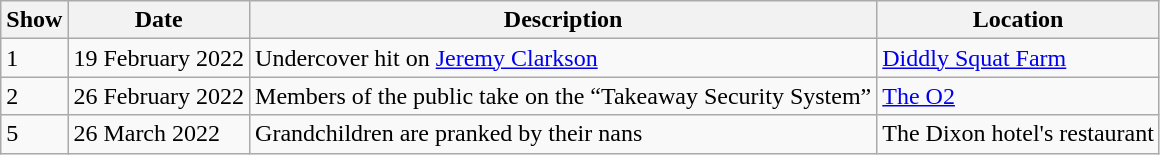<table class="wikitable">
<tr>
<th>Show</th>
<th>Date</th>
<th>Description</th>
<th>Location</th>
</tr>
<tr>
<td>1</td>
<td>19 February 2022</td>
<td>Undercover hit on <a href='#'>Jeremy Clarkson</a></td>
<td><a href='#'>Diddly Squat Farm</a></td>
</tr>
<tr>
<td>2</td>
<td>26 February 2022</td>
<td>Members of the public take on the “Takeaway Security System”</td>
<td><a href='#'>The O2</a></td>
</tr>
<tr>
<td>5</td>
<td>26 March 2022</td>
<td>Grandchildren are pranked by their nans</td>
<td>The Dixon hotel's restaurant</td>
</tr>
</table>
